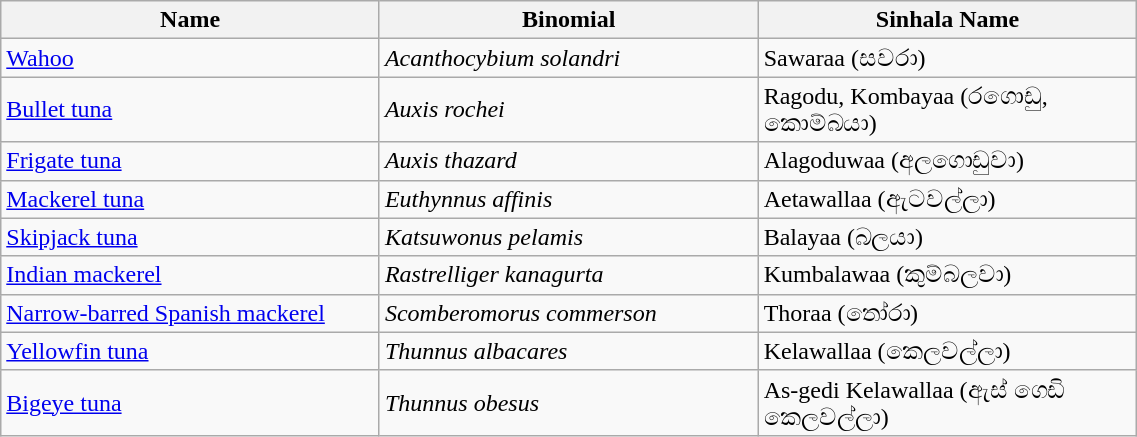<table width=60% class="wikitable">
<tr>
<th width=20%>Name</th>
<th width=20%>Binomial</th>
<th width=20%>Sinhala Name</th>
</tr>
<tr>
<td><a href='#'>Wahoo</a><br></td>
<td><em>Acanthocybium solandri</em></td>
<td>Sawaraa (සවරා)</td>
</tr>
<tr>
<td><a href='#'>Bullet tuna</a><br></td>
<td><em>Auxis rochei</em></td>
<td>Ragodu, Kombayaa (රගොඩු, කොම්බයා)</td>
</tr>
<tr>
<td><a href='#'>Frigate tuna</a><br></td>
<td><em>Auxis thazard</em></td>
<td>Alagoduwaa (අලගොඩුවා)</td>
</tr>
<tr>
<td><a href='#'>Mackerel tuna</a></td>
<td><em>Euthynnus affinis</em></td>
<td>Aetawallaa (ඇටවල්ලා)</td>
</tr>
<tr>
<td><a href='#'>Skipjack tuna</a><br></td>
<td><em>Katsuwonus pelamis</em></td>
<td>Balayaa (බලයා)</td>
</tr>
<tr>
<td><a href='#'>Indian mackerel</a><br></td>
<td><em>Rastrelliger kanagurta</em></td>
<td>Kumbalawaa (කුම්බලවා)</td>
</tr>
<tr>
<td><a href='#'>Narrow-barred Spanish mackerel</a></td>
<td><em>Scomberomorus commerson</em></td>
<td>Thoraa (තෝරා)</td>
</tr>
<tr>
<td><a href='#'>Yellowfin tuna</a></td>
<td><em>Thunnus albacares</em></td>
<td>Kelawallaa (කෙලවල්ලා)</td>
</tr>
<tr>
<td><a href='#'>Bigeye tuna</a><br></td>
<td><em>Thunnus obesus</em></td>
<td>As-gedi Kelawallaa (ඇස් ගෙඩි කෙලවල්ලා)</td>
</tr>
</table>
